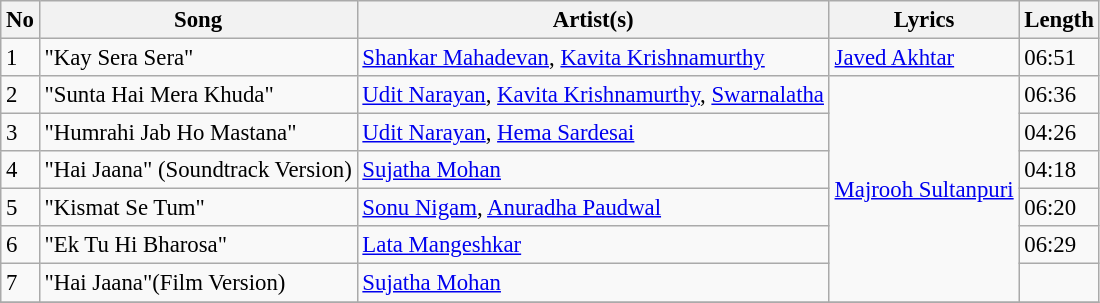<table class="wikitable tracklist" style="font-size:95%;">
<tr>
<th>No</th>
<th>Song</th>
<th>Artist(s)</th>
<th>Lyrics</th>
<th>Length</th>
</tr>
<tr>
<td>1</td>
<td>"Kay Sera Sera"</td>
<td><a href='#'>Shankar Mahadevan</a>, <a href='#'>Kavita Krishnamurthy</a></td>
<td><a href='#'>Javed Akhtar</a></td>
<td>06:51</td>
</tr>
<tr>
<td>2</td>
<td>"Sunta Hai Mera Khuda"</td>
<td><a href='#'>Udit Narayan</a>, <a href='#'>Kavita Krishnamurthy</a>, <a href='#'>Swarnalatha</a></td>
<td rowspan=6><a href='#'>Majrooh Sultanpuri</a></td>
<td>06:36</td>
</tr>
<tr>
<td>3</td>
<td>"Humrahi Jab Ho Mastana"</td>
<td><a href='#'>Udit Narayan</a>, <a href='#'>Hema Sardesai</a></td>
<td>04:26</td>
</tr>
<tr>
<td>4</td>
<td>"Hai Jaana" (Soundtrack Version)</td>
<td><a href='#'>Sujatha Mohan</a></td>
<td>04:18</td>
</tr>
<tr>
<td>5</td>
<td>"Kismat Se Tum"</td>
<td><a href='#'>Sonu Nigam</a>, <a href='#'>Anuradha Paudwal</a></td>
<td>06:20</td>
</tr>
<tr>
<td>6</td>
<td>"Ek Tu Hi Bharosa"</td>
<td><a href='#'>Lata Mangeshkar</a></td>
<td>06:29</td>
</tr>
<tr>
<td>7</td>
<td>"Hai Jaana"(Film Version)</td>
<td><a href='#'>Sujatha Mohan</a></td>
<td></td>
</tr>
<tr>
</tr>
</table>
